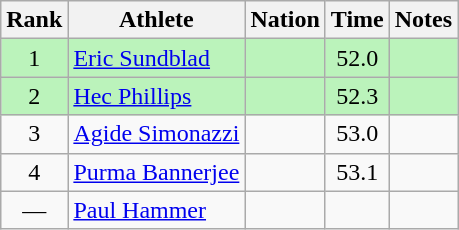<table class="wikitable sortable" style="text-align:center">
<tr>
<th>Rank</th>
<th>Athlete</th>
<th>Nation</th>
<th>Time</th>
<th>Notes</th>
</tr>
<tr bgcolor=bbf3bb>
<td>1</td>
<td align=left><a href='#'>Eric Sundblad</a></td>
<td align=left></td>
<td>52.0</td>
<td></td>
</tr>
<tr bgcolor=bbf3bb>
<td>2</td>
<td align=left><a href='#'>Hec Phillips</a></td>
<td align=left></td>
<td>52.3</td>
<td></td>
</tr>
<tr>
<td>3</td>
<td align=left><a href='#'>Agide Simonazzi</a></td>
<td align=left></td>
<td>53.0</td>
<td></td>
</tr>
<tr>
<td>4</td>
<td align=left><a href='#'>Purma Bannerjee</a></td>
<td align=left></td>
<td>53.1</td>
<td></td>
</tr>
<tr>
<td>—</td>
<td align=left><a href='#'>Paul Hammer</a></td>
<td align=left></td>
<td></td>
<td></td>
</tr>
</table>
